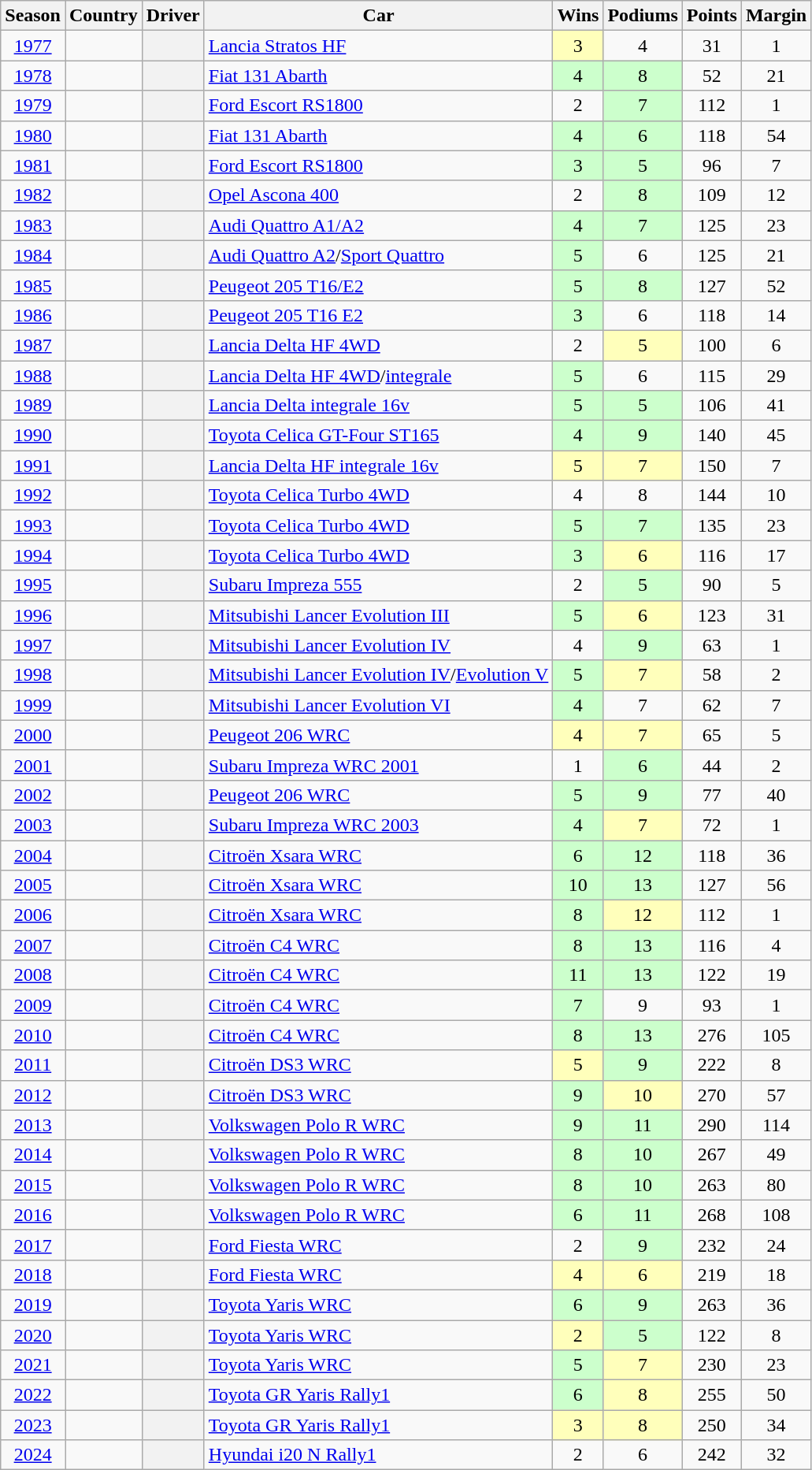<table class="sortable plainrowheaders wikitable">
<tr>
<th scope=col>Season</th>
<th scope=col>Country</th>
<th scope=col>Driver</th>
<th scope=col>Car</th>
<th scope=col>Wins</th>
<th scope=col>Podiums</th>
<th scope=col>Points</th>
<th scope=col>Margin</th>
</tr>
<tr>
<td align=center><a href='#'>1977</a></td>
<td></td>
<th scope=row></th>
<td><a href='#'>Lancia Stratos HF</a></td>
<td align=center style="background:#ffffbb">3</td>
<td align=center>4</td>
<td align=center>31</td>
<td align=center>1</td>
</tr>
<tr>
<td align=center><a href='#'>1978</a></td>
<td></td>
<th scope=row></th>
<td><a href='#'>Fiat 131 Abarth</a></td>
<td align=center style="background:#CCFFCC">4</td>
<td align=center style="background:#CCFFCC">8</td>
<td align=center>52</td>
<td align=center>21</td>
</tr>
<tr>
<td align=center><a href='#'>1979</a></td>
<td></td>
<th scope=row></th>
<td><a href='#'>Ford Escort RS1800</a></td>
<td align=center>2</td>
<td align=center style="background:#CCFFCC">7</td>
<td align=center>112</td>
<td align=center>1</td>
</tr>
<tr>
<td align=center><a href='#'>1980</a></td>
<td></td>
<th scope=row></th>
<td><a href='#'>Fiat 131 Abarth</a></td>
<td align=center style="background:#CCFFCC">4</td>
<td align=center style="background:#CCFFCC">6</td>
<td align=center>118</td>
<td align=center>54</td>
</tr>
<tr>
<td align=center><a href='#'>1981</a></td>
<td></td>
<th scope=row></th>
<td><a href='#'>Ford Escort RS1800</a></td>
<td align=center style="background:#CCFFCC">3</td>
<td align=center style="background:#CCFFCC">5</td>
<td align=center>96</td>
<td align=center>7</td>
</tr>
<tr>
<td align=center><a href='#'>1982</a></td>
<td></td>
<th scope=row></th>
<td><a href='#'>Opel Ascona 400</a></td>
<td align=center>2</td>
<td align=center style="background:#CCFFCC">8</td>
<td align=center>109</td>
<td align=center>12</td>
</tr>
<tr>
<td align=center><a href='#'>1983</a></td>
<td></td>
<th scope=row></th>
<td><a href='#'>Audi Quattro A1/A2</a></td>
<td align=center style="background:#CCFFCC">4</td>
<td align=center style="background:#CCFFCC">7</td>
<td align=center>125</td>
<td align=center>23</td>
</tr>
<tr>
<td align="center"><a href='#'>1984</a></td>
<td></td>
<th scope="row"></th>
<td><a href='#'>Audi Quattro A2</a>/<a href='#'>Sport Quattro</a></td>
<td align="center" style="background:#CCFFCC">5</td>
<td align="center">6</td>
<td align="center">125</td>
<td align="center">21</td>
</tr>
<tr>
<td align=center><a href='#'>1985</a></td>
<td></td>
<th scope=row></th>
<td><a href='#'>Peugeot 205 T16/E2</a></td>
<td align=center style="background:#CCFFCC">5</td>
<td align=center style="background:#CCFFCC">8</td>
<td align=center>127</td>
<td align=center>52</td>
</tr>
<tr>
<td align=center><a href='#'>1986</a></td>
<td></td>
<th scope=row></th>
<td><a href='#'>Peugeot 205 T16 E2</a></td>
<td align=center style="background:#CCFFCC">3</td>
<td align=center>6</td>
<td align=center>118</td>
<td align=center>14</td>
</tr>
<tr>
<td align=center><a href='#'>1987</a></td>
<td></td>
<th scope=row></th>
<td><a href='#'>Lancia Delta HF 4WD</a></td>
<td align=center>2</td>
<td align=center style="background:#ffffbb">5</td>
<td align=center>100</td>
<td align=center>6</td>
</tr>
<tr>
<td align=center><a href='#'>1988</a></td>
<td></td>
<th scope=row></th>
<td><a href='#'>Lancia Delta HF 4WD</a>/<a href='#'>integrale</a></td>
<td align=center style="background:#CCFFCC">5</td>
<td align=center>6</td>
<td align=center>115</td>
<td align=center>29</td>
</tr>
<tr>
<td align=center><a href='#'>1989</a></td>
<td></td>
<th scope=row></th>
<td><a href='#'>Lancia Delta integrale 16v</a></td>
<td align=center style="background:#CCFFCC">5</td>
<td align=center style="background:#CCFFCC">5</td>
<td align=center>106</td>
<td align=center>41</td>
</tr>
<tr>
<td align=center><a href='#'>1990</a></td>
<td></td>
<th scope=row></th>
<td><a href='#'>Toyota Celica GT-Four ST165</a></td>
<td align=center style="background:#CCFFCC">4</td>
<td align=center style="background:#CCFFCC">9</td>
<td align=center>140</td>
<td align=center>45</td>
</tr>
<tr>
<td align=center><a href='#'>1991</a></td>
<td></td>
<th scope=row></th>
<td><a href='#'>Lancia Delta HF integrale 16v</a></td>
<td align=center style="background:#ffffbb">5</td>
<td align=center style="background:#ffffbb">7</td>
<td align=center>150</td>
<td align=center>7</td>
</tr>
<tr>
<td align=center><a href='#'>1992</a></td>
<td></td>
<th scope=row></th>
<td><a href='#'>Toyota Celica Turbo 4WD</a></td>
<td align=center>4</td>
<td align=center>8</td>
<td align=center>144</td>
<td align=center>10</td>
</tr>
<tr>
<td align=center><a href='#'>1993</a></td>
<td></td>
<th scope=row></th>
<td><a href='#'>Toyota Celica Turbo 4WD</a></td>
<td align=center style="background:#CCFFCC">5</td>
<td align=center style="background:#CCFFCC">7</td>
<td align=center>135</td>
<td align=center>23</td>
</tr>
<tr>
<td align=center><a href='#'>1994</a></td>
<td></td>
<th scope=row></th>
<td><a href='#'>Toyota Celica Turbo 4WD</a></td>
<td align=center style="background:#CCFFCC">3</td>
<td align=center style="background:#ffffbb">6</td>
<td align=center>116</td>
<td align=center>17</td>
</tr>
<tr>
<td align=center><a href='#'>1995</a></td>
<td></td>
<th scope=row></th>
<td><a href='#'>Subaru Impreza 555</a></td>
<td align=center>2</td>
<td align=center style="background:#CCFFCC">5</td>
<td align=center>90</td>
<td align=center>5</td>
</tr>
<tr>
<td align=center><a href='#'>1996</a></td>
<td></td>
<th scope=row></th>
<td><a href='#'>Mitsubishi Lancer Evolution III</a></td>
<td align=center style="background:#CCFFCC">5</td>
<td align=center style="background:#ffffbb">6</td>
<td align=center>123</td>
<td align=center>31</td>
</tr>
<tr>
<td align=center><a href='#'>1997</a></td>
<td></td>
<th scope=row></th>
<td><a href='#'>Mitsubishi Lancer Evolution IV</a></td>
<td align=center>4</td>
<td align=center style="background:#CCFFCC">9</td>
<td align=center>63</td>
<td align=center>1</td>
</tr>
<tr>
<td align=center><a href='#'>1998</a></td>
<td></td>
<th scope=row></th>
<td><a href='#'>Mitsubishi Lancer Evolution IV</a>/<a href='#'>Evolution V</a></td>
<td align=center style="background:#CCFFCC">5</td>
<td align=center style="background:#ffffbb">7</td>
<td align=center>58</td>
<td align=center>2</td>
</tr>
<tr>
<td align=center><a href='#'>1999</a></td>
<td></td>
<th scope=row></th>
<td><a href='#'>Mitsubishi Lancer Evolution VI</a></td>
<td align=center style="background:#CCFFCC">4</td>
<td align=center>7</td>
<td align=center>62</td>
<td align=center>7</td>
</tr>
<tr>
<td align=center><a href='#'>2000</a></td>
<td></td>
<th scope=row></th>
<td><a href='#'>Peugeot 206 WRC</a></td>
<td align=center style="background:#ffffbb">4</td>
<td align=center style="background:#ffffbb">7</td>
<td align=center>65</td>
<td align=center>5</td>
</tr>
<tr>
<td align=center><a href='#'>2001</a></td>
<td></td>
<th scope=row></th>
<td><a href='#'>Subaru Impreza WRC 2001</a></td>
<td align=center>1</td>
<td align=center style="background:#CCFFCC">6</td>
<td align=center>44</td>
<td align=center>2</td>
</tr>
<tr>
<td align=center><a href='#'>2002</a></td>
<td></td>
<th scope=row></th>
<td><a href='#'>Peugeot 206 WRC</a></td>
<td align=center style="background:#CCFFCC">5</td>
<td align=center style="background:#CCFFCC">9</td>
<td align=center>77</td>
<td align=center>40</td>
</tr>
<tr>
<td align=center><a href='#'>2003</a></td>
<td></td>
<th scope=row></th>
<td><a href='#'>Subaru Impreza WRC 2003</a></td>
<td align=center style="background:#CCFFCC">4</td>
<td align=center style="background:#ffffbb">7</td>
<td align=center>72</td>
<td align=center>1</td>
</tr>
<tr>
<td align=center><a href='#'>2004</a></td>
<td></td>
<th scope=row></th>
<td><a href='#'>Citroën Xsara WRC</a></td>
<td align=center style="background:#CCFFCC">6</td>
<td align=center style="background:#CCFFCC">12</td>
<td align=center>118</td>
<td align=center>36</td>
</tr>
<tr>
<td align=center><a href='#'>2005</a></td>
<td></td>
<th scope=row></th>
<td><a href='#'>Citroën Xsara WRC</a></td>
<td align=center style="background:#CCFFCC">10</td>
<td align=center style="background:#CCFFCC">13</td>
<td align=center>127</td>
<td align=center>56</td>
</tr>
<tr>
<td align=center><a href='#'>2006</a></td>
<td></td>
<th scope=row></th>
<td><a href='#'>Citroën Xsara WRC</a></td>
<td align=center style="background:#CCFFCC">8</td>
<td align=center style="background:#ffffbb">12</td>
<td align=center>112</td>
<td align=center>1</td>
</tr>
<tr>
<td align=center><a href='#'>2007</a></td>
<td></td>
<th scope=row></th>
<td><a href='#'>Citroën C4 WRC</a></td>
<td align=center style="background:#CCFFCC">8</td>
<td align=center style="background:#CCFFCC">13</td>
<td align=center>116</td>
<td align=center>4</td>
</tr>
<tr>
<td align=center><a href='#'>2008</a></td>
<td></td>
<th scope=row></th>
<td><a href='#'>Citroën C4 WRC</a></td>
<td align=center style="background:#CCFFCC">11</td>
<td align=center style="background:#CCFFCC">13</td>
<td align=center>122</td>
<td align=center>19</td>
</tr>
<tr>
<td align=center><a href='#'>2009</a></td>
<td></td>
<th scope=row></th>
<td><a href='#'>Citroën C4 WRC</a></td>
<td align=center style="background:#CCFFCC">7</td>
<td align=center>9</td>
<td align=center>93</td>
<td align=center>1</td>
</tr>
<tr>
<td align=center><a href='#'>2010</a></td>
<td></td>
<th scope=row></th>
<td><a href='#'>Citroën C4 WRC</a></td>
<td align=center style="background:#CCFFCC">8</td>
<td align=center style="background:#CCFFCC">13</td>
<td align=center>276</td>
<td align=center>105</td>
</tr>
<tr>
<td align=center><a href='#'>2011</a></td>
<td></td>
<th scope=row></th>
<td><a href='#'>Citroën DS3 WRC</a></td>
<td align=center style="background:#ffffbb">5</td>
<td align=center style="background:#CCFFCC">9</td>
<td align=center>222</td>
<td align=center>8</td>
</tr>
<tr>
<td align=center><a href='#'>2012</a></td>
<td></td>
<th scope=row></th>
<td><a href='#'>Citroën DS3 WRC</a></td>
<td align=center style="background:#CCFFCC">9</td>
<td align=center style="background:#ffffbb">10</td>
<td align=center>270</td>
<td align=center>57</td>
</tr>
<tr>
<td align=center><a href='#'>2013</a></td>
<td></td>
<th scope=row></th>
<td><a href='#'>Volkswagen Polo R WRC</a></td>
<td align=center style="background:#CCFFCC">9</td>
<td align=center style="background:#CCFFCC">11</td>
<td align=center>290</td>
<td align=center>114</td>
</tr>
<tr>
<td align=center><a href='#'>2014</a></td>
<td></td>
<th scope=row></th>
<td><a href='#'>Volkswagen Polo R WRC</a></td>
<td align=center style="background:#CCFFCC">8</td>
<td align=center style="background:#CCFFCC">10</td>
<td align=center>267</td>
<td align=center>49</td>
</tr>
<tr>
<td align=center><a href='#'>2015</a></td>
<td></td>
<th scope=row></th>
<td><a href='#'>Volkswagen Polo R WRC</a></td>
<td align=center style="background:#CCFFCC">8</td>
<td align=center style="background:#CCFFCC">10</td>
<td align=center>263</td>
<td align=center>80</td>
</tr>
<tr>
<td align=center><a href='#'>2016</a></td>
<td></td>
<th scope=row></th>
<td><a href='#'>Volkswagen Polo R WRC</a></td>
<td align=center style="background:#CCFFCC">6</td>
<td align=center style="background:#CCFFCC">11</td>
<td align=center>268</td>
<td align=center>108</td>
</tr>
<tr>
<td align=center><a href='#'>2017</a></td>
<td></td>
<th scope=row></th>
<td><a href='#'>Ford Fiesta WRC</a></td>
<td align=center>2</td>
<td align=center style="background:#CCFFCC">9</td>
<td align=center>232</td>
<td align=center>24</td>
</tr>
<tr>
<td align=center><a href='#'>2018</a></td>
<td></td>
<th scope=row></th>
<td><a href='#'>Ford Fiesta WRC</a></td>
<td align=center style="background:#ffffbb">4</td>
<td align=center style="background:#ffffbb">6</td>
<td align=center>219</td>
<td align=center>18</td>
</tr>
<tr>
<td align=center><a href='#'>2019</a></td>
<td></td>
<th scope=row></th>
<td><a href='#'>Toyota Yaris WRC</a></td>
<td align=center style="background:#CCFFCC">6</td>
<td align=center style="background:#CCFFCC">9</td>
<td align=center>263</td>
<td align=center>36</td>
</tr>
<tr>
<td align=center><a href='#'>2020</a></td>
<td></td>
<th scope=row></th>
<td><a href='#'>Toyota Yaris WRC</a></td>
<td align=center style="background:#ffffbb">2</td>
<td align=center style="background:#CCFFCC">5</td>
<td align=center>122</td>
<td align=center>8</td>
</tr>
<tr>
<td align=center><a href='#'>2021</a></td>
<td></td>
<th scope=row></th>
<td><a href='#'>Toyota Yaris WRC</a></td>
<td align=center style="background:#CCFFCC">5</td>
<td align=center style="background:#ffffbb">7</td>
<td align=center>230</td>
<td align=center>23</td>
</tr>
<tr>
<td align=center><a href='#'>2022</a></td>
<td></td>
<th scope=row></th>
<td><a href='#'>Toyota GR Yaris Rally1</a></td>
<td align=center style="background:#CCFFCC">6</td>
<td align=center style="background:#ffffbb">8</td>
<td align=center>255</td>
<td align=center>50</td>
</tr>
<tr>
<td align=center><a href='#'>2023</a></td>
<td></td>
<th scope=row></th>
<td><a href='#'>Toyota GR Yaris Rally1</a></td>
<td align=center style="background:#ffffbb">3</td>
<td align=center style="background:#ffffbb">8</td>
<td align=center>250</td>
<td align=center>34</td>
</tr>
<tr>
<td align=center><a href='#'>2024</a></td>
<td></td>
<th scope=row></th>
<td><a href='#'>Hyundai i20 N Rally1</a></td>
<td align=center>2</td>
<td align=center>6</td>
<td align=center>242</td>
<td align=center>32</td>
</tr>
</table>
